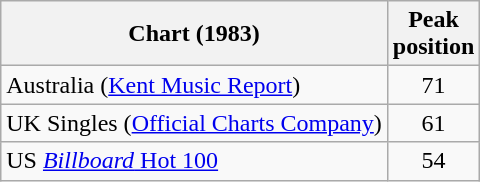<table class="wikitable sortable">
<tr>
<th>Chart (1983)</th>
<th>Peak<br> position</th>
</tr>
<tr>
<td>Australia (<a href='#'>Kent Music Report</a>)</td>
<td align="center">71</td>
</tr>
<tr>
<td>UK Singles (<a href='#'>Official Charts Company</a>)</td>
<td align="center">61</td>
</tr>
<tr>
<td>US <a href='#'><em>Billboard</em> Hot 100</a></td>
<td align="center">54</td>
</tr>
</table>
